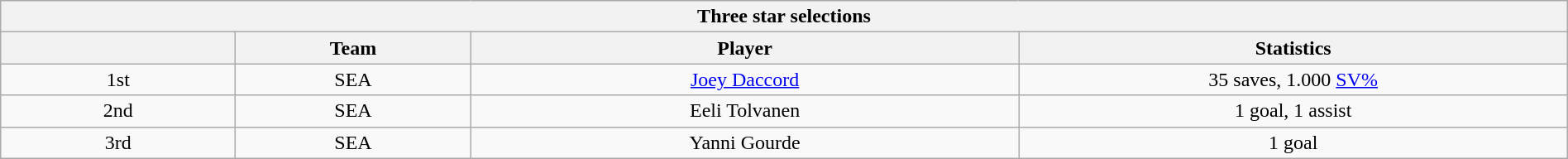<table class="wikitable" style="width:100%;text-align: center;">
<tr>
<th colspan=4>Three star selections</th>
</tr>
<tr>
<th style="width:15%;"></th>
<th style="width:15%;">Team</th>
<th style="width:35%;">Player</th>
<th style="width:35%;">Statistics</th>
</tr>
<tr>
<td>1st</td>
<td>SEA</td>
<td><a href='#'>Joey Daccord</a></td>
<td>35 saves, 1.000 <a href='#'>SV%</a></td>
</tr>
<tr>
<td>2nd</td>
<td>SEA</td>
<td>Eeli Tolvanen</td>
<td>1 goal, 1 assist</td>
</tr>
<tr>
<td>3rd</td>
<td>SEA</td>
<td>Yanni Gourde</td>
<td>1 goal</td>
</tr>
</table>
